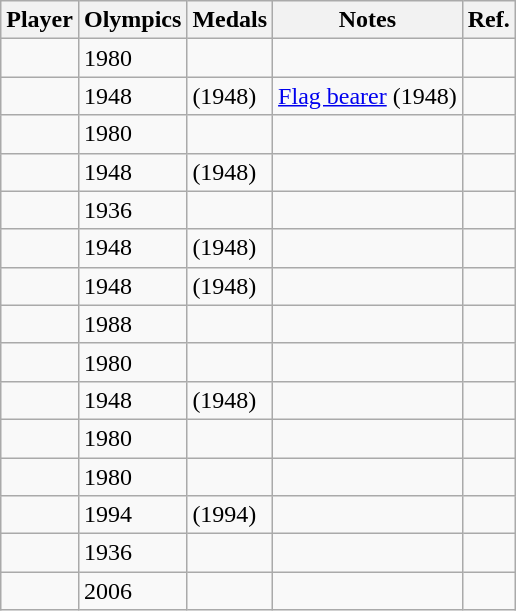<table class="wikitable sortable">
<tr>
<th>Player</th>
<th>Olympics</th>
<th>Medals</th>
<th>Notes</th>
<th class="unsortable">Ref.</th>
</tr>
<tr>
<td></td>
<td>1980</td>
<td></td>
<td></td>
<td align=center></td>
</tr>
<tr>
<td></td>
<td>1948</td>
<td> (1948)</td>
<td><a href='#'>Flag bearer</a> (1948)</td>
<td align=center></td>
</tr>
<tr>
<td></td>
<td>1980</td>
<td></td>
<td></td>
<td align=center></td>
</tr>
<tr>
<td></td>
<td>1948</td>
<td> (1948)</td>
<td></td>
<td align=center></td>
</tr>
<tr>
<td></td>
<td>1936</td>
<td></td>
<td></td>
<td align=center></td>
</tr>
<tr>
<td></td>
<td>1948</td>
<td> (1948)</td>
<td></td>
<td align=center></td>
</tr>
<tr>
<td></td>
<td>1948</td>
<td> (1948)</td>
<td></td>
<td align=center></td>
</tr>
<tr>
<td></td>
<td>1988</td>
<td></td>
<td></td>
<td align=center></td>
</tr>
<tr>
<td></td>
<td>1980</td>
<td></td>
<td></td>
<td align=center></td>
</tr>
<tr>
<td></td>
<td>1948</td>
<td> (1948)</td>
<td></td>
<td align=center></td>
</tr>
<tr>
<td></td>
<td>1980</td>
<td></td>
<td></td>
<td align=center></td>
</tr>
<tr>
<td></td>
<td>1980</td>
<td></td>
<td></td>
<td align=center></td>
</tr>
<tr>
<td></td>
<td>1994</td>
<td> (1994)</td>
<td></td>
<td align=center></td>
</tr>
<tr>
<td></td>
<td>1936</td>
<td></td>
<td></td>
<td align=center></td>
</tr>
<tr>
<td></td>
<td>2006</td>
<td></td>
<td></td>
<td align=center></td>
</tr>
</table>
